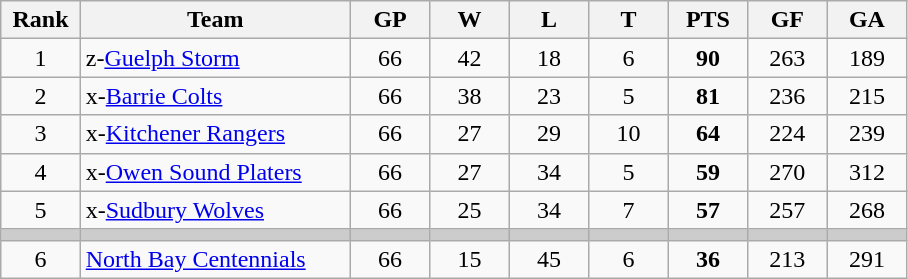<table class="wikitable sortable" style="text-align:center">
<tr>
<th width="7.5%">Rank</th>
<th width="25.5%">Team</th>
<th width="7.5%">GP</th>
<th width="7.5%">W</th>
<th width="7.5%">L</th>
<th width="7.5%">T</th>
<th width="7.5%">PTS</th>
<th width="7.5%">GF</th>
<th width="7.5%">GA</th>
</tr>
<tr>
<td>1</td>
<td align=left>z-<a href='#'>Guelph Storm</a></td>
<td>66</td>
<td>42</td>
<td>18</td>
<td>6</td>
<td><strong>90</strong></td>
<td>263</td>
<td>189</td>
</tr>
<tr>
<td>2</td>
<td align=left>x-<a href='#'>Barrie Colts</a></td>
<td>66</td>
<td>38</td>
<td>23</td>
<td>5</td>
<td><strong>81</strong></td>
<td>236</td>
<td>215</td>
</tr>
<tr>
<td>3</td>
<td align=left>x-<a href='#'>Kitchener Rangers</a></td>
<td>66</td>
<td>27</td>
<td>29</td>
<td>10</td>
<td><strong>64</strong></td>
<td>224</td>
<td>239</td>
</tr>
<tr>
<td>4</td>
<td align=left>x-<a href='#'>Owen Sound Platers</a></td>
<td>66</td>
<td>27</td>
<td>34</td>
<td>5</td>
<td><strong>59</strong></td>
<td>270</td>
<td>312</td>
</tr>
<tr>
<td>5</td>
<td align=left>x-<a href='#'>Sudbury Wolves</a></td>
<td>66</td>
<td>25</td>
<td>34</td>
<td>7</td>
<td><strong>57</strong></td>
<td>257</td>
<td>268</td>
</tr>
<tr style="background-color:#cccccc;">
<td></td>
<td></td>
<td></td>
<td></td>
<td></td>
<td></td>
<td></td>
<td></td>
<td></td>
</tr>
<tr>
<td>6</td>
<td align=left><a href='#'>North Bay Centennials</a></td>
<td>66</td>
<td>15</td>
<td>45</td>
<td>6</td>
<td><strong>36</strong></td>
<td>213</td>
<td>291</td>
</tr>
</table>
